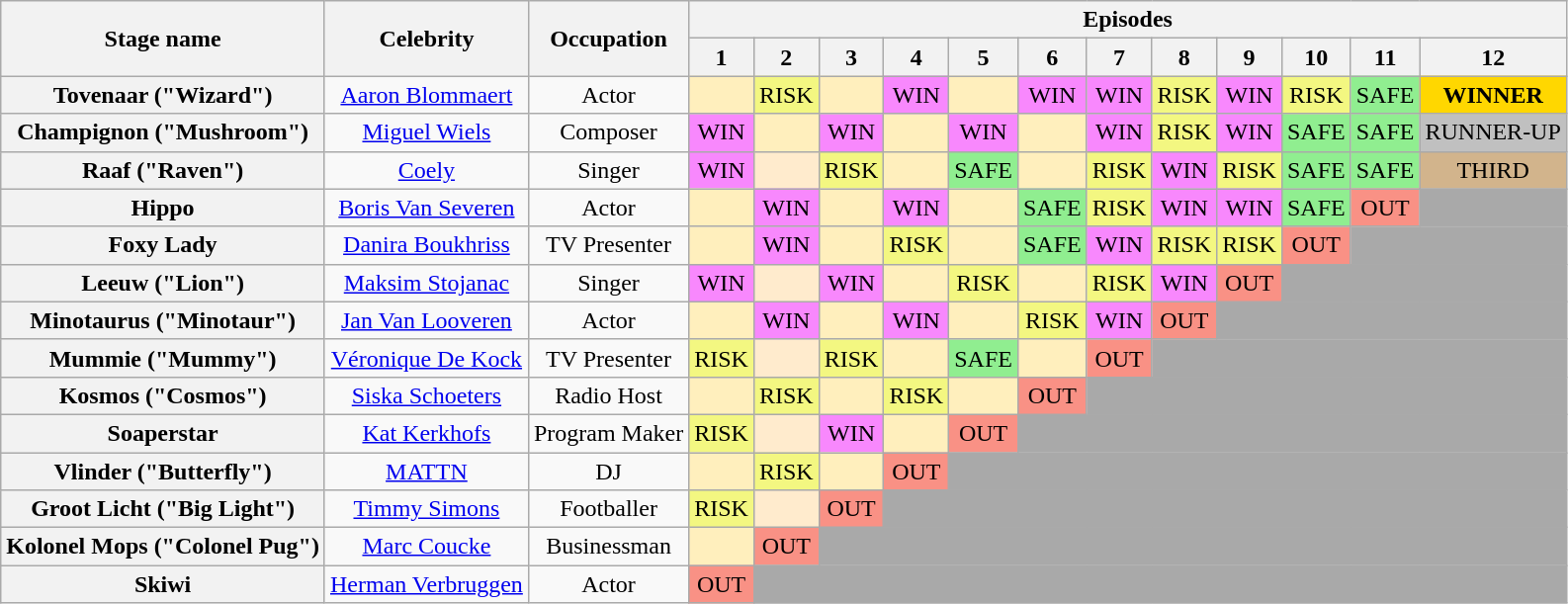<table class="wikitable" style="text-align:center; ">
<tr>
<th rowspan=2>Stage name</th>
<th rowspan=2>Celebrity</th>
<th rowspan=2>Occupation</th>
<th colspan="12">Episodes</th>
</tr>
<tr>
<th>1</th>
<th>2</th>
<th>3</th>
<th>4</th>
<th>5</th>
<th>6</th>
<th>7</th>
<th>8</th>
<th>9</th>
<th>10</th>
<th>11</th>
<th>12</th>
</tr>
<tr>
<th>Tovenaar ("Wizard")</th>
<td><a href='#'>Aaron Blommaert</a></td>
<td>Actor</td>
<td bgcolor="#FFEFBD"></td>
<td bgcolor=#F3F781>RISK</td>
<td bgcolor="#FFEFBD"></td>
<td bgcolor="#F888FD">WIN</td>
<td bgcolor="#FFEFBD"></td>
<td bgcolor="#F888FD">WIN</td>
<td bgcolor="#F888FD">WIN</td>
<td bgcolor=#F3F781>RISK</td>
<td bgcolor="#F888FD">WIN</td>
<td bgcolor=#F3F781>RISK</td>
<td bgcolor=lightgreen>SAFE</td>
<td bgcolor=gold><strong>WINNER</strong></td>
</tr>
<tr>
<th>Champignon  ("Mushroom")</th>
<td><a href='#'>Miguel Wiels</a></td>
<td>Composer</td>
<td bgcolor="#F888FD">WIN</td>
<td bgcolor="#FFEFBD"></td>
<td bgcolor="#F888FD">WIN</td>
<td bgcolor="#FFEFBD"></td>
<td bgcolor="#F888FD">WIN</td>
<td bgcolor="#FFEFBD"></td>
<td bgcolor="#F888FD">WIN</td>
<td bgcolor=#F3F781>RISK</td>
<td bgcolor="#F888FD">WIN</td>
<td bgcolor=lightgreen>SAFE</td>
<td bgcolor=lightgreen>SAFE</td>
<td bgcolor=silver>RUNNER-UP</td>
</tr>
<tr>
<th>Raaf ("Raven")</th>
<td><a href='#'>Coely</a></td>
<td>Singer</td>
<td bgcolor="#F888FD">WIN</td>
<td bgcolor=#FFEBCD></td>
<td bgcolor=#F3F781>RISK</td>
<td bgcolor="#FFEFBD"></td>
<td bgcolor=lightgreen>SAFE</td>
<td bgcolor="#FFEFBD"></td>
<td bgcolor=#F3F781>RISK</td>
<td bgcolor="#F888FD">WIN</td>
<td bgcolor=#F3F781>RISK</td>
<td bgcolor=lightgreen>SAFE</td>
<td bgcolor=lightgreen>SAFE</td>
<td bgcolor=tan>THIRD</td>
</tr>
<tr>
<th>Hippo</th>
<td><a href='#'>Boris Van Severen</a></td>
<td>Actor</td>
<td bgcolor="#FFEFBD"></td>
<td bgcolor="#F888FD">WIN</td>
<td bgcolor="#FFEFBD"></td>
<td bgcolor="#F888FD">WIN</td>
<td bgcolor="#FFEFBD"></td>
<td bgcolor="lightgreen">SAFE</td>
<td bgcolor="#F3F781">RISK</td>
<td bgcolor="#F888FD">WIN</td>
<td bgcolor="#F888FD">WIN</td>
<td bgcolor="lightgreen">SAFE</td>
<td bgcolor="#F99185">OUT</td>
<td bgcolor=darkgrey></td>
</tr>
<tr>
<th>Foxy Lady</th>
<td><a href='#'>Danira Boukhriss</a></td>
<td>TV Presenter</td>
<td bgcolor="#FFEFBD"></td>
<td bgcolor="#F888FD">WIN</td>
<td bgcolor="#FFEFBD"></td>
<td bgcolor=#F3F781>RISK</td>
<td bgcolor="#FFEFBD"></td>
<td bgcolor=lightgreen>SAFE</td>
<td bgcolor="#F888FD">WIN</td>
<td bgcolor=#F3F781>RISK</td>
<td bgcolor=#F3F781>RISK</td>
<td bgcolor="#F99185">OUT</td>
<td colspan=2 bgcolor=darkgrey></td>
</tr>
<tr>
<th>Leeuw ("Lion")</th>
<td><a href='#'>Maksim Stojanac</a></td>
<td>Singer</td>
<td bgcolor="#F888FD">WIN</td>
<td bgcolor=#FFEBCD></td>
<td bgcolor="#F888FD">WIN</td>
<td bgcolor="#FFEFBD"></td>
<td bgcolor=#F3F781>RISK</td>
<td bgcolor="#FFEFBD"></td>
<td bgcolor=#F3F781>RISK</td>
<td bgcolor="#F888FD">WIN</td>
<td bgcolor="#F99185">OUT</td>
<td colspan=3 bgcolor=darkgrey></td>
</tr>
<tr>
<th>Minotaurus ("Minotaur")</th>
<td><a href='#'>Jan Van Looveren</a></td>
<td>Actor</td>
<td bgcolor="#FFEFBD"></td>
<td bgcolor="#F888FD">WIN</td>
<td bgcolor="#FFEFBD"></td>
<td bgcolor="#F888FD">WIN</td>
<td bgcolor="#FFEFBD"></td>
<td bgcolor=#F3F781>RISK</td>
<td bgcolor="#F888FD">WIN</td>
<td bgcolor="#F99185">OUT</td>
<td colspan=4 bgcolor=darkgrey></td>
</tr>
<tr>
<th>Mummie ("Mummy")</th>
<td><a href='#'>Véronique De Kock</a></td>
<td>TV Presenter</td>
<td bgcolor=#F3F781>RISK</td>
<td bgcolor=#FFEBCD></td>
<td bgcolor=#F3F781>RISK</td>
<td bgcolor="#FFEFBD"></td>
<td bgcolor=lightgreen>SAFE</td>
<td bgcolor="#FFEFBD"></td>
<td bgcolor="#F99185">OUT</td>
<td colspan=5 bgcolor=darkgrey></td>
</tr>
<tr>
<th>Kosmos ("Cosmos")</th>
<td><a href='#'>Siska Schoeters</a></td>
<td>Radio Host</td>
<td bgcolor="#FFEFBD"></td>
<td bgcolor=#F3F781>RISK</td>
<td bgcolor="#FFEFBD"></td>
<td bgcolor=#F3F781>RISK</td>
<td bgcolor="#FFEFBD"></td>
<td bgcolor="#F99185">OUT</td>
<td colspan=6 bgcolor=darkgrey></td>
</tr>
<tr>
<th>Soaperstar</th>
<td><a href='#'>Kat Kerkhofs</a></td>
<td>Program Maker</td>
<td bgcolor=#F3F781>RISK</td>
<td bgcolor=#FFEBCD></td>
<td bgcolor="#F888FD">WIN</td>
<td bgcolor="#FFEFBD"></td>
<td bgcolor="#F99185">OUT</td>
<td colspan=7 bgcolor=darkgrey></td>
</tr>
<tr>
<th>Vlinder ("Butterfly")</th>
<td><a href='#'>MATTN</a></td>
<td>DJ</td>
<td bgcolor="#FFEFBD"></td>
<td bgcolor=#F3F781>RISK</td>
<td bgcolor="#FFEFBD"></td>
<td bgcolor="#F99185">OUT</td>
<td colspan=8 bgcolor=darkgrey></td>
</tr>
<tr>
<th>Groot Licht ("Big Light")</th>
<td><a href='#'>Timmy Simons</a></td>
<td>Footballer</td>
<td bgcolor=#F3F781>RISK</td>
<td bgcolor=#FFEBCD></td>
<td bgcolor="#F99185">OUT</td>
<td colspan=9 bgcolor=darkgrey></td>
</tr>
<tr>
<th>Kolonel Mops ("Colonel Pug")</th>
<td><a href='#'>Marc Coucke</a></td>
<td>Businessman</td>
<td bgcolor="#FFEFBD"></td>
<td bgcolor="#F99185">OUT</td>
<td colspan=10 bgcolor=darkgrey></td>
</tr>
<tr>
<th>Skiwi</th>
<td><a href='#'>Herman Verbruggen</a></td>
<td>Actor</td>
<td bgcolor="#F99185">OUT</td>
<td colspan=11 bgcolor=darkgrey></td>
</tr>
</table>
